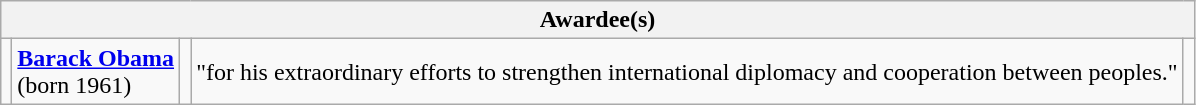<table class="wikitable">
<tr>
<th colspan="5">Awardee(s)</th>
</tr>
<tr>
<td></td>
<td><strong><a href='#'>Barack Obama</a></strong><br>(born 1961)</td>
<td></td>
<td>"for his extraordinary efforts to strengthen international diplomacy and cooperation between peoples."</td>
<td></td>
</tr>
</table>
